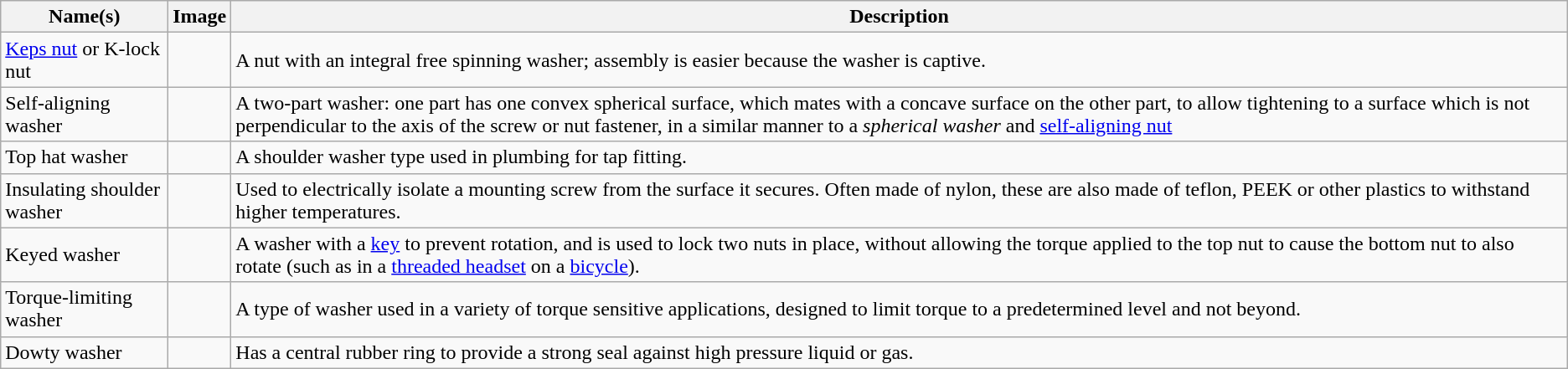<table class="wikitable">
<tr>
<th>Name(s)</th>
<th>Image</th>
<th>Description</th>
</tr>
<tr>
<td><a href='#'>Keps nut</a> or K-lock nut</td>
<td></td>
<td>A nut with an integral free spinning washer; assembly is easier because the washer is captive.</td>
</tr>
<tr>
<td>Self-aligning washer</td>
<td></td>
<td>A two-part washer: one part has one convex spherical surface, which mates with a concave surface on the other part, to allow tightening to a surface which is not perpendicular to the axis of the screw or nut fastener, in a similar manner to a <em>spherical washer</em> and <a href='#'>self-aligning nut</a></td>
</tr>
<tr>
<td>Top hat washer</td>
<td></td>
<td>A shoulder washer type used in plumbing for tap fitting.</td>
</tr>
<tr>
<td>Insulating shoulder washer</td>
<td></td>
<td>Used to electrically isolate a mounting screw from the surface it secures. Often made of nylon, these are also made of teflon, PEEK or other plastics to withstand higher temperatures.</td>
</tr>
<tr>
<td>Keyed washer</td>
<td></td>
<td>A washer with a <a href='#'>key</a> to prevent rotation, and is used to lock two nuts in place, without allowing the torque applied to the top nut to cause the bottom nut to also rotate (such as in a <a href='#'>threaded headset</a> on a <a href='#'>bicycle</a>).</td>
</tr>
<tr>
<td>Torque-limiting washer</td>
<td></td>
<td>A type of washer used in a variety of torque sensitive applications, designed to limit torque to a predetermined level and not beyond.</td>
</tr>
<tr>
<td>Dowty washer</td>
<td></td>
<td>Has a central rubber ring to provide a strong seal against high pressure liquid or gas.</td>
</tr>
</table>
